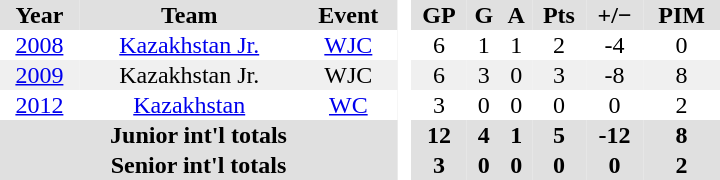<table border="0" cellpadding="1" cellspacing="0" ID="Table3" style="text-align:center; width:30em">
<tr ALIGN="center" bgcolor="#e0e0e0">
<th>Year</th>
<th>Team</th>
<th>Event</th>
<th ALIGN="center" rowspan="99" bgcolor="#ffffff"> </th>
<th>GP</th>
<th>G</th>
<th>A</th>
<th>Pts</th>
<th>+/−</th>
<th>PIM</th>
</tr>
<tr ALIGN="center">
<td><a href='#'>2008</a></td>
<td><a href='#'>Kazakhstan Jr.</a></td>
<td><a href='#'>WJC</a></td>
<td>6</td>
<td>1</td>
<td>1</td>
<td>2</td>
<td>-4</td>
<td>0</td>
</tr>
<tr ALIGN="center" bgcolor="#f0f0f0">
<td><a href='#'>2009</a></td>
<td>Kazakhstan Jr.</td>
<td>WJC</td>
<td>6</td>
<td>3</td>
<td>0</td>
<td>3</td>
<td>-8</td>
<td>8</td>
</tr>
<tr ALIGN="center">
<td><a href='#'>2012</a></td>
<td><a href='#'>Kazakhstan</a></td>
<td><a href='#'>WC</a></td>
<td>3</td>
<td>0</td>
<td>0</td>
<td>0</td>
<td>0</td>
<td>2</td>
</tr>
<tr style="text-align:center; background:#e0e0e0;">
<th colspan=3>Junior int'l totals</th>
<th>12</th>
<th>4</th>
<th>1</th>
<th>5</th>
<th>-12</th>
<th>8</th>
</tr>
<tr style="text-align:center; background:#e0e0e0;">
<th colspan=3>Senior int'l totals</th>
<th>3</th>
<th>0</th>
<th>0</th>
<th>0</th>
<th>0</th>
<th>2</th>
</tr>
</table>
